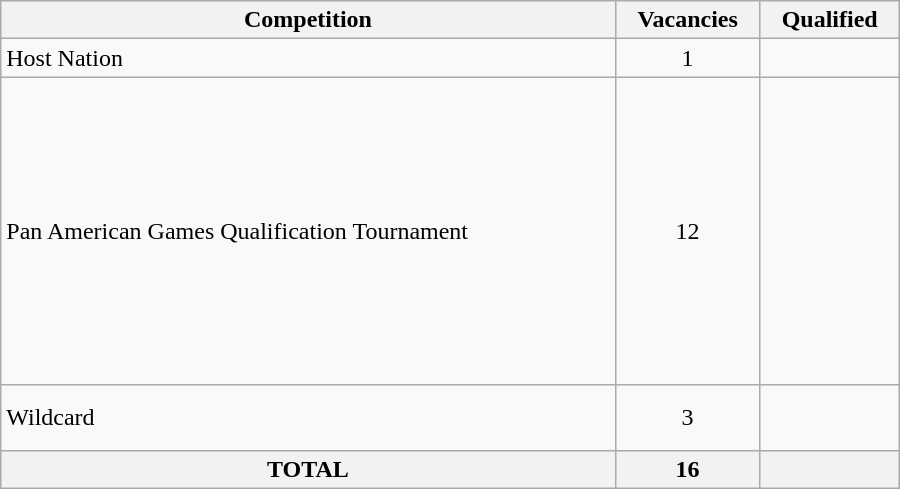<table class = "wikitable" width=600>
<tr>
<th>Competition</th>
<th>Vacancies</th>
<th>Qualified</th>
</tr>
<tr>
<td>Host Nation</td>
<td align="center">1</td>
<td></td>
</tr>
<tr>
<td>Pan American Games Qualification Tournament</td>
<td align="center">12</td>
<td><br><br><br><br><br><br><br><br><br><br><br></td>
</tr>
<tr>
<td>Wildcard</td>
<td align="center">3</td>
<td><br><br></td>
</tr>
<tr>
<th>TOTAL</th>
<th>16</th>
<th></th>
</tr>
</table>
